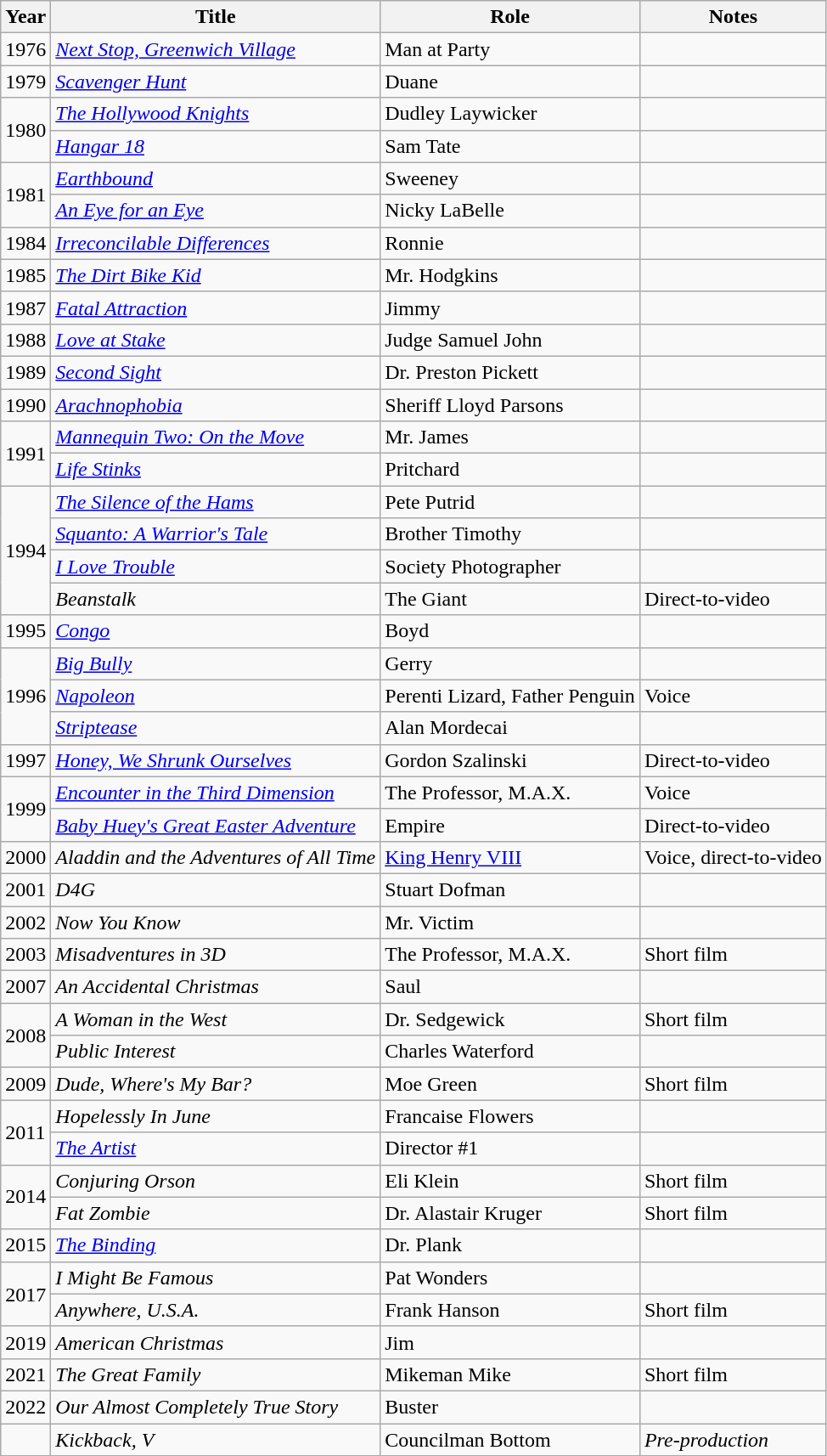<table class="wikitable sortable">
<tr>
<th>Year</th>
<th>Title</th>
<th>Role</th>
<th class="unsortable">Notes</th>
</tr>
<tr>
<td>1976</td>
<td><em><a href='#'>Next Stop, Greenwich Village</a></em></td>
<td>Man at Party</td>
<td></td>
</tr>
<tr>
<td>1979</td>
<td><em><a href='#'>Scavenger Hunt</a></em></td>
<td>Duane</td>
<td></td>
</tr>
<tr>
<td rowspan="2">1980</td>
<td><em><a href='#'>The Hollywood Knights</a></em></td>
<td>Dudley Laywicker</td>
<td></td>
</tr>
<tr>
<td><em><a href='#'>Hangar 18</a></em></td>
<td>Sam Tate</td>
<td></td>
</tr>
<tr>
<td rowspan="2">1981</td>
<td><em><a href='#'>Earthbound</a></em></td>
<td>Sweeney</td>
<td></td>
</tr>
<tr>
<td><em><a href='#'>An Eye for an Eye</a></em></td>
<td>Nicky LaBelle</td>
<td></td>
</tr>
<tr>
<td>1984</td>
<td><em><a href='#'>Irreconcilable Differences</a></em></td>
<td>Ronnie</td>
<td></td>
</tr>
<tr>
<td>1985</td>
<td><em><a href='#'>The Dirt Bike Kid</a></em></td>
<td>Mr. Hodgkins</td>
<td></td>
</tr>
<tr>
<td>1987</td>
<td><em><a href='#'>Fatal Attraction</a></em></td>
<td>Jimmy</td>
<td></td>
</tr>
<tr>
<td>1988</td>
<td><em><a href='#'>Love at Stake</a></em></td>
<td>Judge Samuel John</td>
<td></td>
</tr>
<tr>
<td>1989</td>
<td><em><a href='#'>Second Sight</a></em></td>
<td>Dr. Preston Pickett</td>
<td></td>
</tr>
<tr>
<td>1990</td>
<td><em><a href='#'>Arachnophobia</a></em></td>
<td>Sheriff Lloyd Parsons</td>
<td></td>
</tr>
<tr>
<td rowspan="2">1991</td>
<td><em><a href='#'>Mannequin Two: On the Move</a></em></td>
<td>Mr. James</td>
<td></td>
</tr>
<tr>
<td><em><a href='#'>Life Stinks</a></em></td>
<td>Pritchard</td>
<td></td>
</tr>
<tr>
<td rowspan="4">1994</td>
<td><em><a href='#'>The Silence of the Hams</a></em></td>
<td>Pete Putrid</td>
<td></td>
</tr>
<tr>
<td><em><a href='#'>Squanto: A Warrior's Tale</a></em></td>
<td>Brother Timothy</td>
<td></td>
</tr>
<tr>
<td><em><a href='#'>I Love Trouble</a></em></td>
<td>Society Photographer</td>
<td></td>
</tr>
<tr>
<td><em>Beanstalk</em></td>
<td>The Giant</td>
<td>Direct-to-video</td>
</tr>
<tr>
<td>1995</td>
<td><em><a href='#'>Congo</a></em></td>
<td>Boyd</td>
<td></td>
</tr>
<tr>
<td rowspan="3">1996</td>
<td><em><a href='#'>Big Bully</a></em></td>
<td>Gerry</td>
<td></td>
</tr>
<tr>
<td><em><a href='#'>Napoleon</a></em></td>
<td>Perenti Lizard, Father Penguin</td>
<td>Voice</td>
</tr>
<tr>
<td><em><a href='#'>Striptease</a></em></td>
<td>Alan Mordecai</td>
<td></td>
</tr>
<tr>
<td>1997</td>
<td><em><a href='#'>Honey, We Shrunk Ourselves</a></em></td>
<td>Gordon Szalinski</td>
<td>Direct-to-video</td>
</tr>
<tr>
<td rowspan="2">1999</td>
<td><em><a href='#'>Encounter in the Third Dimension</a></em></td>
<td>The Professor, M.A.X.</td>
<td>Voice</td>
</tr>
<tr>
<td><em><a href='#'>Baby Huey's Great Easter Adventure</a></em></td>
<td>Empire</td>
<td>Direct-to-video</td>
</tr>
<tr>
<td>2000</td>
<td><em>Aladdin and the Adventures of All Time</em></td>
<td><a href='#'>King Henry VIII</a></td>
<td>Voice, direct-to-video</td>
</tr>
<tr>
<td>2001</td>
<td><em>D4G</em></td>
<td>Stuart Dofman</td>
<td></td>
</tr>
<tr>
<td>2002</td>
<td><em>Now You Know</em></td>
<td>Mr. Victim</td>
<td></td>
</tr>
<tr>
<td>2003</td>
<td><em>Misadventures in 3D</em></td>
<td>The Professor, M.A.X.</td>
<td>Short film</td>
</tr>
<tr>
<td>2007</td>
<td><em>An Accidental Christmas</em></td>
<td>Saul</td>
<td></td>
</tr>
<tr>
<td rowspan="2">2008</td>
<td><em>A Woman in the West</em></td>
<td>Dr. Sedgewick</td>
<td>Short film</td>
</tr>
<tr>
<td><em>Public Interest</em></td>
<td>Charles Waterford</td>
<td></td>
</tr>
<tr>
<td>2009</td>
<td><em>Dude, Where's My Bar?</em></td>
<td>Moe Green</td>
<td>Short film</td>
</tr>
<tr>
<td rowspan="2">2011</td>
<td><em>Hopelessly In June</em></td>
<td>Francaise Flowers</td>
<td></td>
</tr>
<tr>
<td><em><a href='#'>The Artist</a></em></td>
<td>Director #1</td>
<td></td>
</tr>
<tr>
<td rowspan="2">2014</td>
<td><em>Conjuring Orson</em></td>
<td>Eli Klein</td>
<td>Short film</td>
</tr>
<tr>
<td><em>Fat Zombie</em></td>
<td>Dr. Alastair Kruger</td>
<td>Short film</td>
</tr>
<tr>
<td>2015</td>
<td><em><a href='#'>The Binding</a></em></td>
<td>Dr. Plank</td>
<td></td>
</tr>
<tr>
<td rowspan="2">2017</td>
<td><em>I Might Be Famous</em></td>
<td>Pat Wonders</td>
<td></td>
</tr>
<tr>
<td><em>Anywhere, U.S.A.</em></td>
<td>Frank Hanson</td>
<td>Short film</td>
</tr>
<tr>
<td>2019</td>
<td><em>American Christmas</em></td>
<td>Jim</td>
<td></td>
</tr>
<tr>
<td>2021</td>
<td><em>The Great Family</em></td>
<td>Mikeman Mike</td>
<td>Short film</td>
</tr>
<tr>
<td>2022</td>
<td><em>Our Almost Completely True Story</em></td>
<td>Buster</td>
<td></td>
</tr>
<tr>
<td></td>
<td><em>Kickback, V</em></td>
<td>Councilman Bottom</td>
<td><em>Pre-production</em></td>
</tr>
</table>
